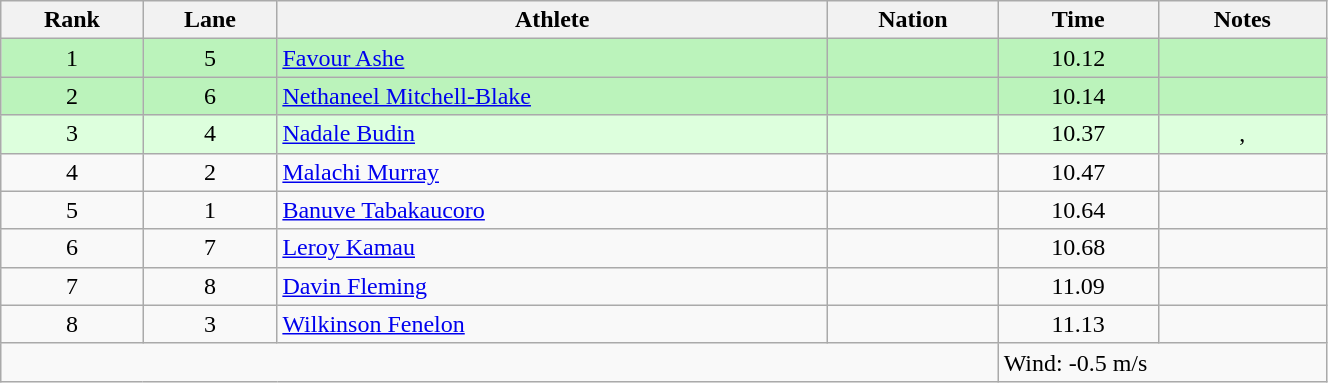<table class="wikitable sortable" style="text-align:center;width: 70%;">
<tr>
<th scope="col">Rank</th>
<th scope="col">Lane</th>
<th scope="col">Athlete</th>
<th scope="col">Nation</th>
<th scope="col">Time</th>
<th scope="col">Notes</th>
</tr>
<tr bgcolor="#bbf3bb">
<td>1</td>
<td>5</td>
<td align=left><a href='#'>Favour Ashe</a></td>
<td align=left></td>
<td>10.12</td>
<td></td>
</tr>
<tr bgcolor="#bbf3bb">
<td>2</td>
<td>6</td>
<td align=left><a href='#'>Nethaneel Mitchell-Blake</a></td>
<td align=left></td>
<td>10.14</td>
<td></td>
</tr>
<tr bgcolor="ddffdd">
<td>3</td>
<td>4</td>
<td align=left><a href='#'>Nadale Budin</a></td>
<td align=left></td>
<td>10.37</td>
<td>, </td>
</tr>
<tr>
<td>4</td>
<td>2</td>
<td align=left><a href='#'>Malachi Murray</a></td>
<td align=left></td>
<td>10.47</td>
<td></td>
</tr>
<tr>
<td>5</td>
<td>1</td>
<td align=left><a href='#'>Banuve Tabakaucoro</a></td>
<td align=left></td>
<td>10.64</td>
<td></td>
</tr>
<tr>
<td>6</td>
<td>7</td>
<td align=left><a href='#'>Leroy Kamau</a></td>
<td align=left></td>
<td>10.68</td>
<td></td>
</tr>
<tr>
<td>7</td>
<td>8</td>
<td align=left><a href='#'>Davin Fleming</a></td>
<td align=left></td>
<td>11.09</td>
<td></td>
</tr>
<tr>
<td>8</td>
<td>3</td>
<td align=left><a href='#'>Wilkinson Fenelon</a></td>
<td align=left></td>
<td>11.13</td>
<td></td>
</tr>
<tr class="sortbottom">
<td colspan="4"></td>
<td colspan="2" style="text-align:left;">Wind: -0.5 m/s</td>
</tr>
</table>
